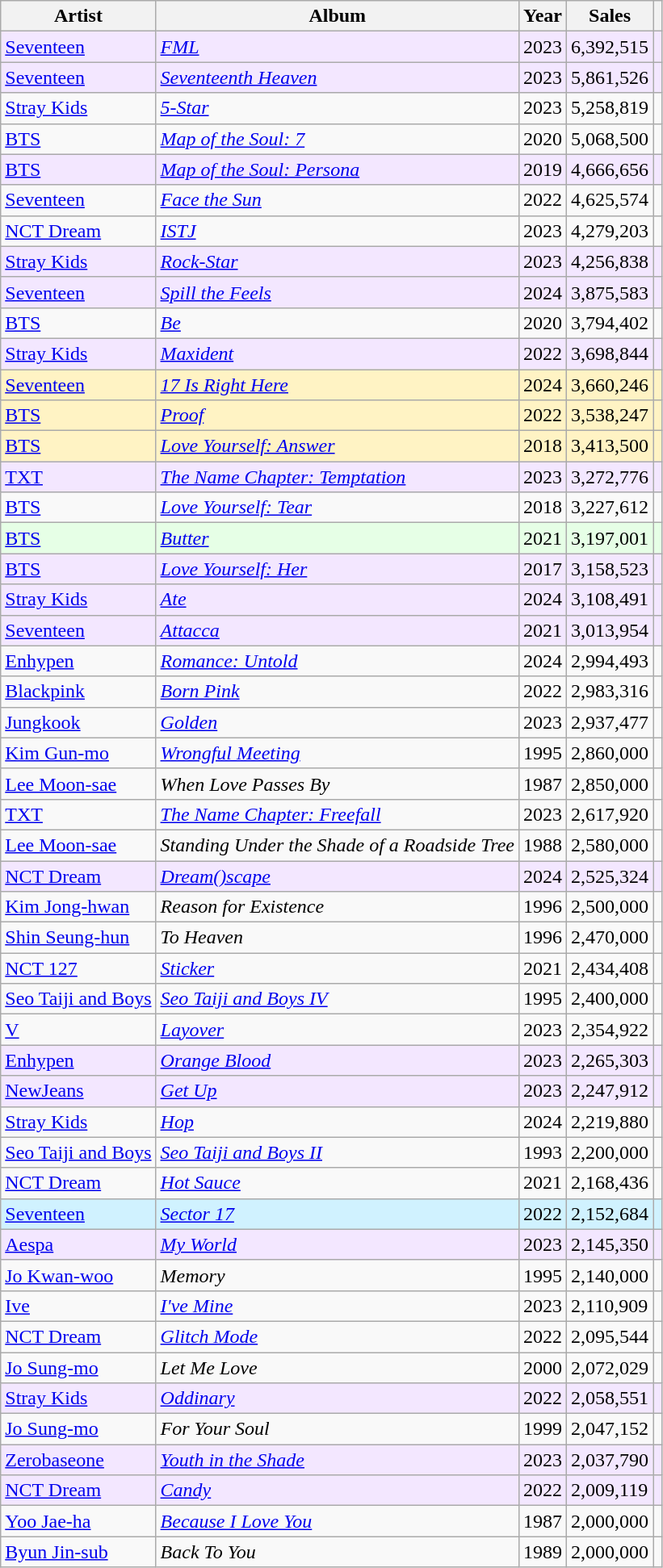<table class="wikitable sortable">
<tr>
<th>Artist</th>
<th>Album</th>
<th>Year</th>
<th>Sales<br></th>
<th class="unsortable"></th>
</tr>
<tr bgcolor="#F3E7FF">
<td><a href='#'>Seventeen</a></td>
<td><em><a href='#'>FML</a></em> </td>
<td>2023</td>
<td>6,392,515<br></td>
<td></td>
</tr>
<tr bgcolor="#F3E7FF">
<td><a href='#'>Seventeen</a></td>
<td><em><a href='#'>Seventeenth Heaven</a></em> </td>
<td>2023</td>
<td>5,861,526<br></td>
<td></td>
</tr>
<tr>
<td><a href='#'>Stray Kids</a></td>
<td><em><a href='#'>5-Star</a></em></td>
<td>2023</td>
<td>5,258,819<br></td>
<td></td>
</tr>
<tr>
<td><a href='#'>BTS</a></td>
<td><em><a href='#'>Map of the Soul: 7</a></em></td>
<td>2020</td>
<td>5,068,500<br></td>
<td></td>
</tr>
<tr bgcolor="#F3E7FF">
<td><a href='#'>BTS</a></td>
<td><em><a href='#'>Map of the Soul: Persona</a></em> </td>
<td>2019</td>
<td>4,666,656<br></td>
<td></td>
</tr>
<tr>
<td><a href='#'>Seventeen</a></td>
<td><em><a href='#'>Face the Sun</a></em></td>
<td>2022</td>
<td>4,625,574<br></td>
<td></td>
</tr>
<tr>
<td><a href='#'>NCT Dream</a></td>
<td><em><a href='#'>ISTJ</a></em></td>
<td>2023</td>
<td>4,279,203<br></td>
<td></td>
</tr>
<tr bgcolor="#F3E7FF">
<td><a href='#'>Stray Kids</a></td>
<td><em><a href='#'>Rock-Star</a></em> </td>
<td>2023</td>
<td>4,256,838<br></td>
<td></td>
</tr>
<tr bgcolor="#F3E7FF">
<td><a href='#'>Seventeen</a></td>
<td><em><a href='#'>Spill the Feels</a></em> </td>
<td>2024</td>
<td>3,875,583<br></td>
<td></td>
</tr>
<tr>
<td><a href='#'>BTS</a></td>
<td><em><a href='#'>Be</a></em></td>
<td>2020</td>
<td>3,794,402<br></td>
<td></td>
</tr>
<tr bgcolor="#F3E7FF">
<td><a href='#'>Stray Kids</a></td>
<td><em><a href='#'>Maxident</a></em> </td>
<td>2022</td>
<td>3,698,844<br></td>
<td></td>
</tr>
<tr bgcolor="#FFF3C4">
<td><a href='#'>Seventeen</a></td>
<td><em><a href='#'>17 Is Right Here</a></em> </td>
<td>2024</td>
<td>3,660,246<br></td>
<td></td>
</tr>
<tr bgcolor="#FFF3C4">
<td><a href='#'>BTS</a></td>
<td><em><a href='#'>Proof</a></em> </td>
<td>2022</td>
<td>3,538,247<br></td>
<td></td>
</tr>
<tr bgcolor="#FFF3C4">
<td><a href='#'>BTS</a></td>
<td><em><a href='#'>Love Yourself: Answer</a></em> </td>
<td>2018</td>
<td>3,413,500<br></td>
<td></td>
</tr>
<tr bgcolor="#F3E7FF">
<td><a href='#'>TXT</a></td>
<td><em><a href='#'>The Name Chapter: Temptation</a></em> </td>
<td>2023</td>
<td>3,272,776<br></td>
<td></td>
</tr>
<tr>
<td><a href='#'>BTS</a></td>
<td><em><a href='#'>Love Yourself: Tear</a></em></td>
<td>2018</td>
<td>3,227,612<br></td>
<td></td>
</tr>
<tr bgcolor="#E6FFE6">
<td><a href='#'>BTS</a></td>
<td><em><a href='#'>Butter</a></em> </td>
<td>2021</td>
<td>3,197,001<br></td>
<td></td>
</tr>
<tr bgcolor="#F3E7FF">
<td><a href='#'>BTS</a></td>
<td><em><a href='#'>Love Yourself: Her</a></em> </td>
<td>2017</td>
<td>3,158,523<br></td>
<td></td>
</tr>
<tr bgcolor="#F3E7FF">
<td><a href='#'>Stray Kids</a></td>
<td><em><a href='#'>Ate</a></em> </td>
<td>2024</td>
<td>3,108,491<br></td>
<td></td>
</tr>
<tr bgcolor="#F3E7FF">
<td><a href='#'>Seventeen</a></td>
<td><em><a href='#'>Attacca</a></em> </td>
<td>2021</td>
<td>3,013,954<br></td>
<td></td>
</tr>
<tr>
<td><a href='#'>Enhypen</a></td>
<td><em><a href='#'>Romance: Untold</a></em></td>
<td>2024</td>
<td>2,994,493<br></td>
<td></td>
</tr>
<tr>
<td><a href='#'>Blackpink</a></td>
<td><em><a href='#'>Born Pink</a></em></td>
<td>2022</td>
<td>2,983,316<br></td>
<td></td>
</tr>
<tr>
<td><a href='#'>Jungkook</a></td>
<td><em><a href='#'>Golden</a></em></td>
<td>2023</td>
<td>2,937,477<br></td>
<td></td>
</tr>
<tr>
<td><a href='#'>Kim Gun-mo</a></td>
<td><em><a href='#'>Wrongful Meeting</a></em></td>
<td>1995</td>
<td>2,860,000<br></td>
<td></td>
</tr>
<tr>
<td><a href='#'>Lee Moon-sae</a></td>
<td><em>When Love Passes By</em></td>
<td>1987</td>
<td>2,850,000<br></td>
<td></td>
</tr>
<tr>
<td><a href='#'>TXT</a></td>
<td><em><a href='#'>The Name Chapter: Freefall</a></em></td>
<td>2023</td>
<td>2,617,920<br></td>
<td></td>
</tr>
<tr>
<td><a href='#'>Lee Moon-sae</a></td>
<td><em>Standing Under the Shade of a Roadside Tree</em></td>
<td>1988</td>
<td>2,580,000<br></td>
<td></td>
</tr>
<tr bgcolor="#F3E7FF">
<td><a href='#'>NCT Dream</a></td>
<td><em><a href='#'>Dream()scape</a></em> </td>
<td>2024</td>
<td>2,525,324<br></td>
<td></td>
</tr>
<tr>
<td><a href='#'>Kim Jong-hwan</a></td>
<td><em>Reason for Existence</em></td>
<td>1996</td>
<td>2,500,000<br></td>
<td></td>
</tr>
<tr>
<td><a href='#'>Shin Seung-hun</a></td>
<td><em>To Heaven</em></td>
<td>1996</td>
<td>2,470,000<br></td>
<td></td>
</tr>
<tr>
<td><a href='#'>NCT 127</a></td>
<td><em><a href='#'>Sticker</a></em></td>
<td>2021</td>
<td>2,434,408<br></td>
<td></td>
</tr>
<tr>
<td><a href='#'>Seo Taiji and Boys</a></td>
<td><em><a href='#'>Seo Taiji and Boys IV</a></em></td>
<td>1995</td>
<td>2,400,000<br></td>
<td></td>
</tr>
<tr>
<td><a href='#'>V</a></td>
<td><em><a href='#'>Layover</a></em></td>
<td>2023</td>
<td>2,354,922<br></td>
<td></td>
</tr>
<tr bgcolor="#F3E7FF">
<td><a href='#'>Enhypen</a></td>
<td><em><a href='#'>Orange Blood</a></em> </td>
<td>2023</td>
<td>2,265,303<br></td>
<td></td>
</tr>
<tr bgcolor="#F3E7FF">
<td><a href='#'>NewJeans</a></td>
<td><em><a href='#'>Get Up</a></em> </td>
<td>2023</td>
<td>2,247,912<br></td>
<td></td>
</tr>
<tr>
<td><a href='#'>Stray Kids</a></td>
<td><a href='#'><em>Hop</em></a></td>
<td>2024</td>
<td>2,219,880<br></td>
<td></td>
</tr>
<tr>
<td><a href='#'>Seo Taiji and Boys</a></td>
<td><em><a href='#'>Seo Taiji and Boys II</a></em></td>
<td>1993</td>
<td>2,200,000<br></td>
<td></td>
</tr>
<tr>
<td><a href='#'>NCT Dream</a></td>
<td><em><a href='#'>Hot Sauce</a></em></td>
<td>2021</td>
<td>2,168,436<br></td>
<td></td>
</tr>
<tr bgcolor="#D0F2FF">
<td><a href='#'>Seventeen</a></td>
<td><em><a href='#'>Sector 17</a></em> </td>
<td>2022</td>
<td>2,152,684<br></td>
<td></td>
</tr>
<tr bgcolor="#F3E7FF">
<td><a href='#'>Aespa</a></td>
<td><em><a href='#'>My World</a></em> </td>
<td>2023</td>
<td>2,145,350<br></td>
<td></td>
</tr>
<tr>
<td><a href='#'>Jo Kwan-woo</a></td>
<td><em>Memory</em></td>
<td>1995</td>
<td>2,140,000<br></td>
<td></td>
</tr>
<tr>
<td><a href='#'>Ive</a></td>
<td><em><a href='#'>I've Mine</a></em></td>
<td>2023</td>
<td>2,110,909<br></td>
<td></td>
</tr>
<tr>
<td><a href='#'>NCT Dream</a></td>
<td><em><a href='#'>Glitch Mode</a></em></td>
<td>2022</td>
<td>2,095,544<br></td>
<td></td>
</tr>
<tr>
<td><a href='#'>Jo Sung-mo</a></td>
<td><em>Let Me Love</em></td>
<td>2000</td>
<td>2,072,029<br></td>
<td></td>
</tr>
<tr bgcolor="#F3E7FF">
<td><a href='#'>Stray Kids</a></td>
<td><em><a href='#'>Oddinary</a></em> </td>
<td>2022</td>
<td>2,058,551<br></td>
<td></td>
</tr>
<tr>
<td><a href='#'>Jo Sung-mo</a></td>
<td><em>For Your Soul</em></td>
<td>1999</td>
<td>2,047,152<br></td>
<td></td>
</tr>
<tr bgcolor="#F3E7FF">
<td><a href='#'>Zerobaseone</a></td>
<td><em><a href='#'>Youth in the Shade</a></em> </td>
<td>2023</td>
<td>2,037,790<br></td>
<td></td>
</tr>
<tr bgcolor="#F3E7FF">
<td><a href='#'>NCT Dream</a></td>
<td><em><a href='#'>Candy</a></em> </td>
<td>2022</td>
<td>2,009,119<br></td>
<td></td>
</tr>
<tr>
<td><a href='#'>Yoo Jae-ha</a></td>
<td><em><a href='#'>Because I Love You</a></em></td>
<td>1987</td>
<td>2,000,000<br></td>
<td></td>
</tr>
<tr>
<td><a href='#'>Byun Jin-sub</a></td>
<td><em>Back To You</em></td>
<td>1989</td>
<td>2,000,000<br></td>
<td></td>
</tr>
</table>
